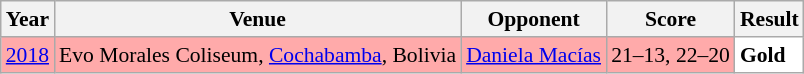<table class="sortable wikitable" style="font-size: 90%;">
<tr>
<th>Year</th>
<th>Venue</th>
<th>Opponent</th>
<th>Score</th>
<th>Result</th>
</tr>
<tr style="background:#FFAAAA">
<td align="center"><a href='#'>2018</a></td>
<td align="left">Evo Morales Coliseum, <a href='#'>Cochabamba</a>, Bolivia</td>
<td align="left"> <a href='#'>Daniela Macías</a></td>
<td align="left">21–13, 22–20</td>
<td style="text-align:left; background:white"> <strong>Gold</strong></td>
</tr>
</table>
